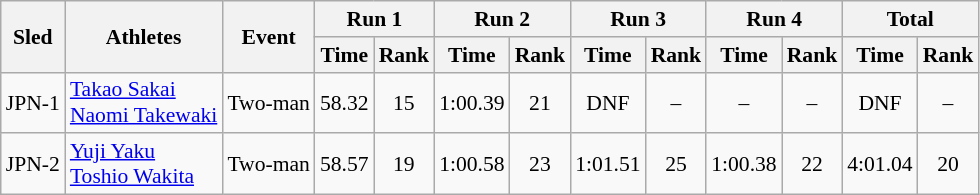<table class="wikitable" border="1" style="font-size:90%">
<tr>
<th rowspan="2">Sled</th>
<th rowspan="2">Athletes</th>
<th rowspan="2">Event</th>
<th colspan="2">Run 1</th>
<th colspan="2">Run 2</th>
<th colspan="2">Run 3</th>
<th colspan="2">Run 4</th>
<th colspan="2">Total</th>
</tr>
<tr>
<th>Time</th>
<th>Rank</th>
<th>Time</th>
<th>Rank</th>
<th>Time</th>
<th>Rank</th>
<th>Time</th>
<th>Rank</th>
<th>Time</th>
<th>Rank</th>
</tr>
<tr>
<td align="center">JPN-1</td>
<td><a href='#'>Takao Sakai</a><br><a href='#'>Naomi Takewaki</a></td>
<td>Two-man</td>
<td align="center">58.32</td>
<td align="center">15</td>
<td align="center">1:00.39</td>
<td align="center">21</td>
<td align="center">DNF</td>
<td align="center">–</td>
<td align="center">–</td>
<td align="center">–</td>
<td align="center">DNF</td>
<td align="center">–</td>
</tr>
<tr>
<td align="center">JPN-2</td>
<td><a href='#'>Yuji Yaku</a><br><a href='#'>Toshio Wakita</a></td>
<td>Two-man</td>
<td align="center">58.57</td>
<td align="center">19</td>
<td align="center">1:00.58</td>
<td align="center">23</td>
<td align="center">1:01.51</td>
<td align="center">25</td>
<td align="center">1:00.38</td>
<td align="center">22</td>
<td align="center">4:01.04</td>
<td align="center">20</td>
</tr>
</table>
